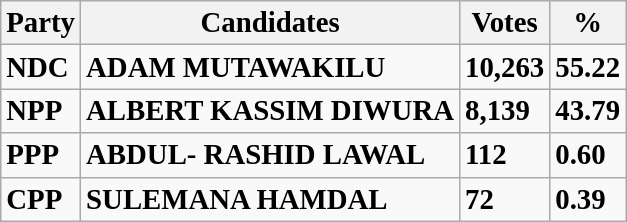<table class="wikitable">
<tr>
<th><strong><big>Party</big></strong></th>
<th><strong><big>Candidates</big></strong></th>
<th><strong><big>Votes</big></strong></th>
<th><strong><big>%</big></strong></th>
</tr>
<tr>
<td><strong><big>NDC</big></strong></td>
<td><strong><big>ADAM MUTAWAKILU</big></strong></td>
<td><strong><big>10,263</big></strong></td>
<td><strong><big>55.22</big></strong></td>
</tr>
<tr>
<td><strong><big>NPP</big></strong></td>
<td><strong><big>ALBERT KASSIM DIWURA</big></strong></td>
<td><strong><big>8,139</big></strong></td>
<td><strong><big>43.79</big></strong></td>
</tr>
<tr>
<td><strong><big>PPP</big></strong></td>
<td><strong><big>ABDUL- RASHID LAWAL</big></strong></td>
<td><strong><big>112</big></strong></td>
<td><strong><big>0.60</big></strong></td>
</tr>
<tr>
<td><strong><big>CPP</big></strong></td>
<td><strong><big>SULEMANA HAMDAL</big></strong></td>
<td><strong><big>72</big></strong></td>
<td><strong><big>0.39</big></strong></td>
</tr>
</table>
